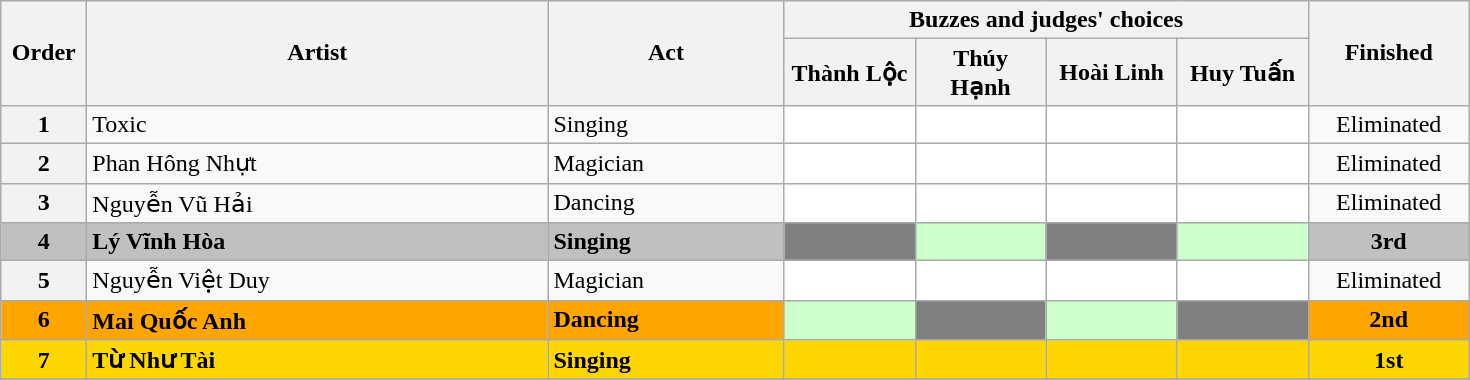<table class=wikitable>
<tr>
<th rowspan=2 width=50>Order</th>
<th rowspan=2 width=300>Artist</th>
<th rowspan=2 width=150>Act</th>
<th colspan=4 width="240">Buzzes and judges' choices</th>
<th rowspan=2 width=100>Finished</th>
</tr>
<tr>
<th width=80>Thành Lộc</th>
<th width=80>Thúy Hạnh</th>
<th width=80>Hoài Linh</th>
<th width="80">Huy Tuấn</th>
</tr>
<tr>
<th>1</th>
<td>Toxic</td>
<td>Singing</td>
<td align=center bgcolor=white></td>
<td align=center bgcolor=white></td>
<td align=center bgcolor=white></td>
<td align=center bgcolor=white></td>
<td align=center>Eliminated</td>
</tr>
<tr>
<th>2</th>
<td>Phan Hông Nhựt</td>
<td>Magician</td>
<td align=center bgcolor=white></td>
<td align=center bgcolor=white></td>
<td align=center bgcolor=white></td>
<td align=center bgcolor=white></td>
<td align=center>Eliminated</td>
</tr>
<tr>
<th>3</th>
<td>Nguyễn Vũ Hải</td>
<td>Dancing</td>
<td align=center bgcolor=white></td>
<td align=center bgcolor=white></td>
<td align=center bgcolor=white></td>
<td align=center bgcolor=white></td>
<td align=center>Eliminated</td>
</tr>
<tr>
<td align=center bgcolor=silver><strong>4</strong></td>
<td bgcolor=silver><strong>Lý Vĩnh Hòa</strong></td>
<td bgcolor=silver><strong>Singing</strong></td>
<td align=center bgcolor=gray></td>
<td align=center bgcolor="#cfc"></td>
<td align=center bgcolor=gray></td>
<td align=center bgcolor="#cfc"></td>
<td align=center bgcolor=silver><strong>3rd</strong></td>
</tr>
<tr>
<th>5</th>
<td>Nguyễn Việt Duy</td>
<td>Magician</td>
<td align=center bgcolor=white></td>
<td align=center bgcolor=white></td>
<td align=center bgcolor=white></td>
<td align=center bgcolor=white></td>
<td align=center>Eliminated</td>
</tr>
<tr>
<td align=center bgcolor=orange><strong>6</strong></td>
<td bgcolor=orange><strong>Mai Quốc Anh</strong></td>
<td bgcolor=orange><strong>Dancing</strong></td>
<td align=center bgcolor="#cfc"></td>
<td align=center bgcolor=gray></td>
<td align=center bgcolor="#cfc"></td>
<td align=center bgcolor=gray></td>
<td align=center bgcolor=orange><strong>2nd</strong></td>
</tr>
<tr>
<td align=center bgcolor=gold><strong>7</strong></td>
<td bgcolor=gold><strong>Từ Như Tài</strong></td>
<td bgcolor=gold><strong>Singing</strong></td>
<td align=center bgcolor=gold></td>
<td align=center bgcolor=gold></td>
<td align=center bgcolor=gold></td>
<td align=center bgcolor=gold></td>
<td align=center bgcolor=gold><strong>1st</strong></td>
</tr>
<tr>
</tr>
</table>
